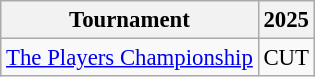<table class="wikitable" style="font-size:95%;text-align:center;">
<tr>
<th>Tournament</th>
<th>2025</th>
</tr>
<tr>
<td align=left><a href='#'>The Players Championship</a></td>
<td>CUT</td>
</tr>
</table>
